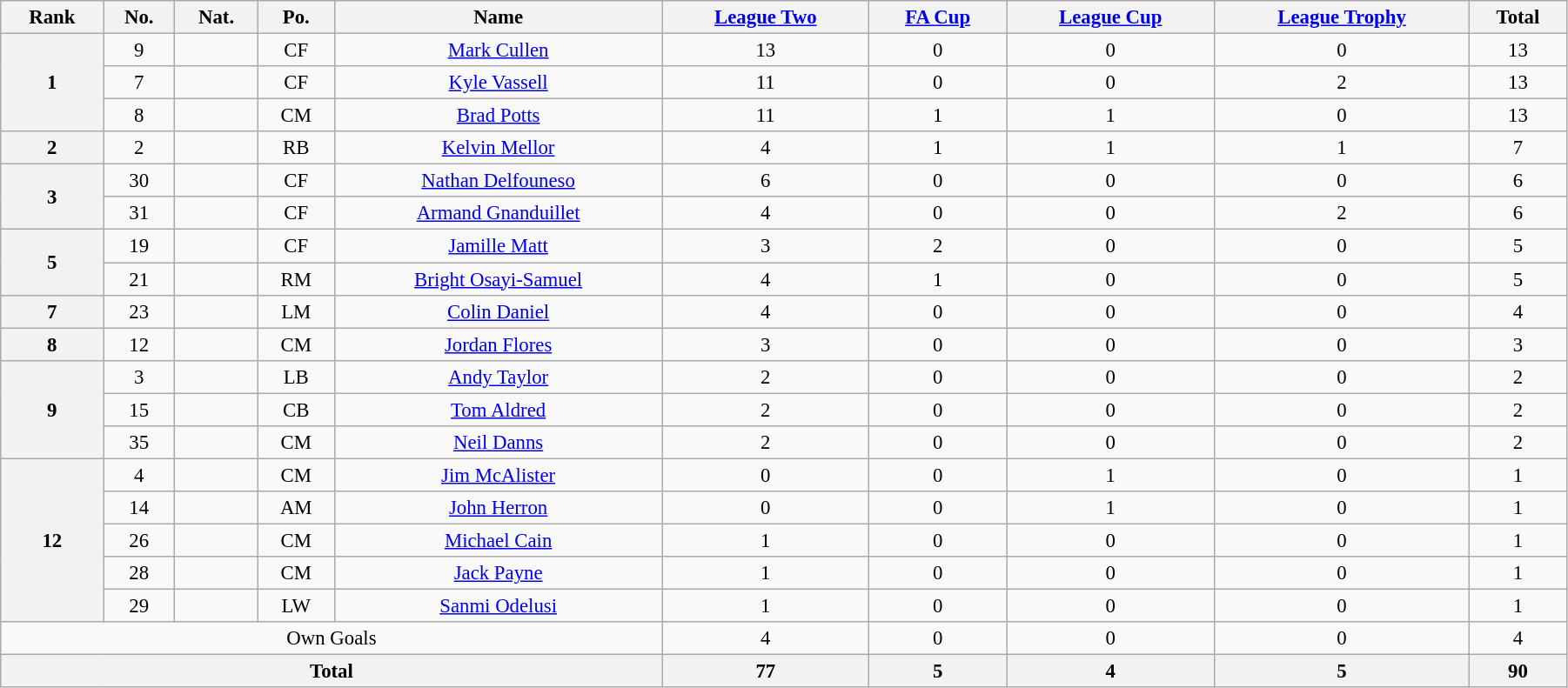<table class="wikitable" style="text-align:center; font-size:95%; width:95%;">
<tr>
<th>Rank</th>
<th>No.</th>
<th>Nat.</th>
<th>Po.</th>
<th>Name</th>
<th><a href='#'>League Two</a></th>
<th><a href='#'>FA Cup</a></th>
<th><a href='#'>League Cup</a></th>
<th><a href='#'>League Trophy</a></th>
<th>Total</th>
</tr>
<tr>
<th rowspan=3>1</th>
<td>9</td>
<td></td>
<td>CF</td>
<td><a href='#'>Mark Cullen</a></td>
<td>13</td>
<td>0</td>
<td>0</td>
<td>0</td>
<td>13</td>
</tr>
<tr>
<td>7</td>
<td></td>
<td>CF</td>
<td><a href='#'>Kyle Vassell</a></td>
<td>11</td>
<td>0</td>
<td>0</td>
<td>2</td>
<td>13</td>
</tr>
<tr>
<td>8</td>
<td></td>
<td>CM</td>
<td><a href='#'>Brad Potts</a></td>
<td>11</td>
<td>1</td>
<td>1</td>
<td>0</td>
<td>13</td>
</tr>
<tr>
<th rowspan=1>2</th>
<td>2</td>
<td></td>
<td>RB</td>
<td><a href='#'>Kelvin Mellor</a></td>
<td>4</td>
<td>1</td>
<td>1</td>
<td>1</td>
<td>7</td>
</tr>
<tr>
<th rowspan=2>3</th>
<td>30</td>
<td></td>
<td>CF</td>
<td><a href='#'>Nathan Delfouneso</a></td>
<td>6</td>
<td>0</td>
<td>0</td>
<td>0</td>
<td>6</td>
</tr>
<tr>
<td>31</td>
<td></td>
<td>CF</td>
<td><a href='#'>Armand Gnanduillet</a></td>
<td>4</td>
<td>0</td>
<td>0</td>
<td>2</td>
<td>6</td>
</tr>
<tr>
<th rowspan=2>5</th>
<td>19</td>
<td></td>
<td>CF</td>
<td><a href='#'>Jamille Matt</a></td>
<td>3</td>
<td>2</td>
<td>0</td>
<td>0</td>
<td>5</td>
</tr>
<tr>
<td>21</td>
<td></td>
<td>RM</td>
<td><a href='#'>Bright Osayi-Samuel</a></td>
<td>4</td>
<td>1</td>
<td>0</td>
<td>0</td>
<td>5</td>
</tr>
<tr>
<th rowspan=1>7</th>
<td>23</td>
<td></td>
<td>LM</td>
<td><a href='#'>Colin Daniel</a></td>
<td>4</td>
<td>0</td>
<td>0</td>
<td>0</td>
<td>4</td>
</tr>
<tr>
<th rowspan=1>8</th>
<td>12</td>
<td></td>
<td>CM</td>
<td><a href='#'>Jordan Flores</a></td>
<td>3</td>
<td>0</td>
<td>0</td>
<td>0</td>
<td>3</td>
</tr>
<tr>
<th rowspan=3>9</th>
<td>3</td>
<td></td>
<td>LB</td>
<td><a href='#'>Andy Taylor</a></td>
<td>2</td>
<td>0</td>
<td>0</td>
<td>0</td>
<td>2</td>
</tr>
<tr>
<td>15</td>
<td></td>
<td>CB</td>
<td><a href='#'>Tom Aldred</a></td>
<td>2</td>
<td>0</td>
<td>0</td>
<td>0</td>
<td>2</td>
</tr>
<tr>
<td>35</td>
<td></td>
<td>CM</td>
<td><a href='#'>Neil Danns</a></td>
<td>2</td>
<td>0</td>
<td>0</td>
<td>0</td>
<td>2</td>
</tr>
<tr>
<th rowspan=5>12</th>
<td>4</td>
<td></td>
<td>CM</td>
<td><a href='#'>Jim McAlister</a></td>
<td>0</td>
<td>0</td>
<td>1</td>
<td>0</td>
<td>1</td>
</tr>
<tr>
<td>14</td>
<td></td>
<td>AM</td>
<td><a href='#'>John Herron</a></td>
<td>0</td>
<td>0</td>
<td>1</td>
<td>0</td>
<td>1</td>
</tr>
<tr>
<td>26</td>
<td></td>
<td>CM</td>
<td><a href='#'>Michael Cain</a></td>
<td>1</td>
<td>0</td>
<td>0</td>
<td>0</td>
<td>1</td>
</tr>
<tr>
<td>28</td>
<td></td>
<td>CM</td>
<td><a href='#'>Jack Payne</a></td>
<td>1</td>
<td>0</td>
<td>0</td>
<td>0</td>
<td>1</td>
</tr>
<tr>
<td>29</td>
<td></td>
<td>LW</td>
<td><a href='#'>Sanmi Odelusi</a></td>
<td>1</td>
<td>0</td>
<td>0</td>
<td>0</td>
<td>1</td>
</tr>
<tr>
<td colspan=5>Own Goals</td>
<td>4</td>
<td>0</td>
<td>0</td>
<td>0</td>
<td>4</td>
</tr>
<tr>
<th colspan=5>Total</th>
<th>77</th>
<th>5</th>
<th>4</th>
<th>5</th>
<th>90</th>
</tr>
</table>
